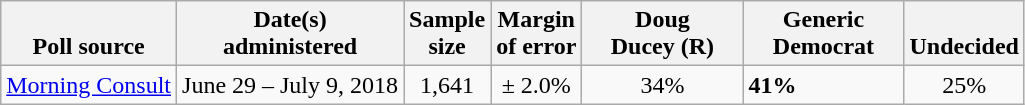<table class="wikitable">
<tr valign=bottom>
<th>Poll source</th>
<th>Date(s)<br>administered</th>
<th>Sample<br>size</th>
<th>Margin<br>of error</th>
<th style="width:100px;">Doug<br>Ducey (R)</th>
<th style="width:100px;">Generic<br>Democrat</th>
<th>Undecided</th>
</tr>
<tr>
<td><a href='#'>Morning Consult</a></td>
<td align=center>June 29 – July 9, 2018</td>
<td align=center>1,641</td>
<td align=center>± 2.0%</td>
<td align=center>34%</td>
<td><strong>41%</strong></td>
<td align=center>25%</td>
</tr>
</table>
